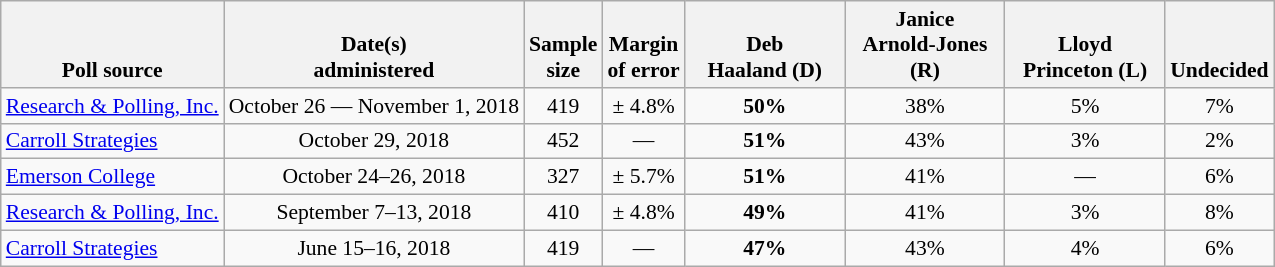<table class="wikitable" style="font-size:90%;text-align:center;">
<tr valign=bottom>
<th>Poll source</th>
<th>Date(s)<br>administered</th>
<th>Sample<br>size</th>
<th>Margin<br>of error</th>
<th style="width:100px;">Deb<br>Haaland (D)</th>
<th style="width:100px;">Janice<br>Arnold-Jones (R)</th>
<th style="width:100px;">Lloyd<br>Princeton (L)</th>
<th>Undecided</th>
</tr>
<tr>
<td style="text-align:left;"><a href='#'>Research & Polling, Inc.</a></td>
<td>October 26 — November 1, 2018</td>
<td>419</td>
<td>± 4.8%</td>
<td><strong>50%</strong></td>
<td>38%</td>
<td>5%</td>
<td>7%</td>
</tr>
<tr>
<td style="text-align:left;"><a href='#'>Carroll Strategies</a></td>
<td>October 29, 2018</td>
<td>452</td>
<td>—</td>
<td><strong>51%</strong></td>
<td>43%</td>
<td>3%</td>
<td>2%</td>
</tr>
<tr>
<td style="text-align:left;"><a href='#'>Emerson College</a></td>
<td>October 24–26, 2018</td>
<td>327</td>
<td>± 5.7%</td>
<td><strong>51%</strong></td>
<td>41%</td>
<td>—</td>
<td>6%</td>
</tr>
<tr>
<td style="text-align:left;"><a href='#'>Research & Polling, Inc.</a></td>
<td>September 7–13, 2018</td>
<td>410</td>
<td>± 4.8%</td>
<td><strong>49%</strong></td>
<td>41%</td>
<td>3%</td>
<td>8%</td>
</tr>
<tr>
<td style="text-align:left;"><a href='#'>Carroll Strategies</a></td>
<td>June 15–16, 2018</td>
<td>419</td>
<td>—</td>
<td><strong>47%</strong></td>
<td>43%</td>
<td>4%</td>
<td>6%</td>
</tr>
</table>
